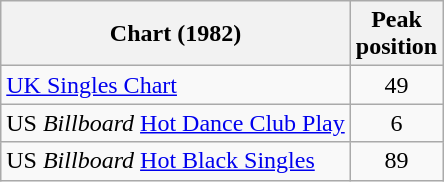<table class="wikitable sortable">
<tr>
<th>Chart (1982)</th>
<th>Peak<br>position</th>
</tr>
<tr>
<td><a href='#'>UK Singles Chart</a></td>
<td style="text-align:center;">49</td>
</tr>
<tr>
<td>US <em>Billboard</em> <a href='#'>Hot Dance Club Play</a></td>
<td style="text-align:center;">6</td>
</tr>
<tr>
<td>US <em>Billboard</em> <a href='#'>Hot Black Singles</a></td>
<td align="center">89</td>
</tr>
</table>
